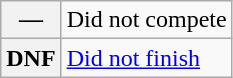<table class="wikitable">
<tr>
<th scope="row">—</th>
<td>Did not compete</td>
</tr>
<tr>
<th scope="row">DNF</th>
<td><a href='#'>Did not finish</a></td>
</tr>
</table>
